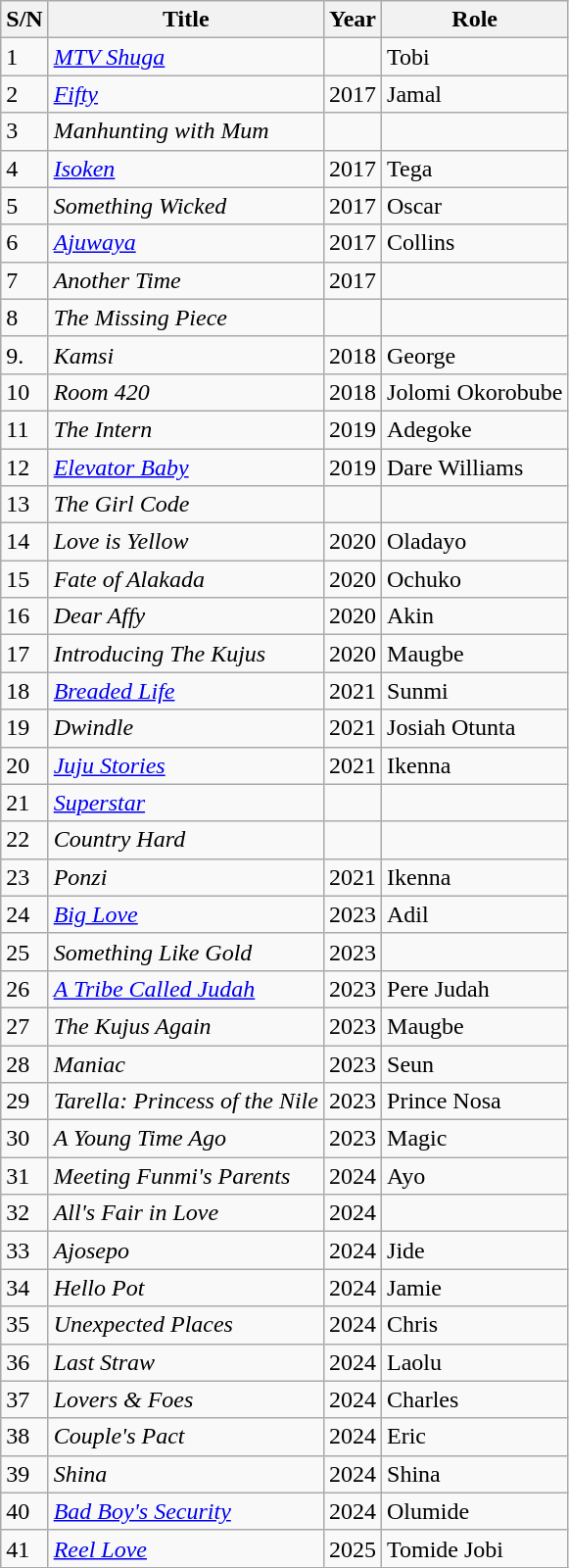<table class="wikitable">
<tr>
<th>S/N</th>
<th>Title</th>
<th>Year</th>
<th>Role</th>
</tr>
<tr>
<td>1</td>
<td><a href='#'><em>MTV Shuga</em></a></td>
<td></td>
<td>Tobi</td>
</tr>
<tr>
<td>2</td>
<td><a href='#'><em>Fifty</em></a></td>
<td>2017</td>
<td>Jamal</td>
</tr>
<tr>
<td>3</td>
<td><em>Manhunting with Mum</em></td>
<td></td>
<td></td>
</tr>
<tr>
<td>4</td>
<td><em><a href='#'>Isoken</a></em></td>
<td>2017</td>
<td>Tega</td>
</tr>
<tr>
<td>5</td>
<td><em>Something Wicked</em></td>
<td>2017</td>
<td>Oscar</td>
</tr>
<tr>
<td>6</td>
<td><em><a href='#'>Ajuwaya</a></em></td>
<td>2017</td>
<td>Collins</td>
</tr>
<tr>
<td>7</td>
<td><em>Another Time</em></td>
<td>2017</td>
<td></td>
</tr>
<tr>
<td>8</td>
<td><em>The Missing Piece</em></td>
<td></td>
<td></td>
</tr>
<tr>
<td>9.</td>
<td><em>Kamsi</em></td>
<td>2018</td>
<td>George</td>
</tr>
<tr>
<td>10</td>
<td><em>Room 420</em></td>
<td>2018</td>
<td>Jolomi Okorobube</td>
</tr>
<tr>
<td>11</td>
<td><em>The Intern</em></td>
<td>2019</td>
<td>Adegoke</td>
</tr>
<tr>
<td>12</td>
<td><em><a href='#'>Elevator Baby</a></em></td>
<td>2019</td>
<td>Dare Williams</td>
</tr>
<tr>
<td>13</td>
<td><em>The Girl Code</em></td>
<td></td>
<td></td>
</tr>
<tr>
<td>14</td>
<td><em>Love is Yellow</em></td>
<td>2020</td>
<td>Oladayo</td>
</tr>
<tr>
<td>15</td>
<td><em>Fate of Alakada</em></td>
<td>2020</td>
<td>Ochuko</td>
</tr>
<tr>
<td>16</td>
<td><em>Dear Affy</em></td>
<td>2020</td>
<td>Akin</td>
</tr>
<tr>
<td>17</td>
<td><em>Introducing The Kujus</em></td>
<td>2020</td>
<td>Maugbe</td>
</tr>
<tr>
<td>18</td>
<td><em><a href='#'>Breaded Life</a></em></td>
<td>2021</td>
<td>Sunmi</td>
</tr>
<tr>
<td>19</td>
<td><em>Dwindle</em></td>
<td>2021</td>
<td>Josiah Otunta</td>
</tr>
<tr>
<td>20</td>
<td><em><a href='#'>Juju Stories</a></em></td>
<td>2021</td>
<td>Ikenna</td>
</tr>
<tr>
<td>21</td>
<td><em><a href='#'>Superstar</a></em></td>
<td></td>
<td></td>
</tr>
<tr>
<td>22</td>
<td><em>Country Hard</em></td>
<td></td>
<td></td>
</tr>
<tr>
<td>23</td>
<td><em>Ponzi</em></td>
<td>2021</td>
<td>Ikenna</td>
</tr>
<tr>
<td>24</td>
<td><em><a href='#'>Big Love</a></em></td>
<td>2023</td>
<td>Adil</td>
</tr>
<tr>
<td>25</td>
<td><em>Something Like Gold</em></td>
<td>2023</td>
<td></td>
</tr>
<tr>
<td>26</td>
<td><em><a href='#'>A Tribe Called Judah</a></em></td>
<td>2023</td>
<td>Pere Judah</td>
</tr>
<tr>
<td>27</td>
<td><em>The Kujus Again</em></td>
<td>2023</td>
<td>Maugbe</td>
</tr>
<tr>
<td>28</td>
<td><em>Maniac</em></td>
<td>2023</td>
<td>Seun</td>
</tr>
<tr>
<td>29</td>
<td><em>Tarella: Princess of the Nile</em></td>
<td>2023</td>
<td>Prince Nosa</td>
</tr>
<tr>
<td>30</td>
<td><em>A Young Time Ago</em></td>
<td>2023</td>
<td>Magic</td>
</tr>
<tr>
<td>31</td>
<td><em>Meeting Funmi's Parents</em></td>
<td>2024</td>
<td>Ayo</td>
</tr>
<tr>
<td>32</td>
<td><em>All's Fair in Love</em></td>
<td>2024</td>
<td></td>
</tr>
<tr>
<td>33</td>
<td><em>Ajosepo</em></td>
<td>2024</td>
<td>Jide</td>
</tr>
<tr>
<td>34</td>
<td><em>Hello Pot</em></td>
<td>2024</td>
<td>Jamie</td>
</tr>
<tr>
<td>35</td>
<td><em>Unexpected Places</em></td>
<td>2024</td>
<td>Chris</td>
</tr>
<tr>
<td>36</td>
<td><em>Last Straw</em></td>
<td>2024</td>
<td>Laolu</td>
</tr>
<tr>
<td>37</td>
<td><em>Lovers & Foes</em></td>
<td>2024</td>
<td>Charles</td>
</tr>
<tr>
<td>38</td>
<td><em>Couple's Pact</em></td>
<td>2024</td>
<td>Eric</td>
</tr>
<tr>
<td>39</td>
<td><em>Shina</em></td>
<td>2024</td>
<td>Shina</td>
</tr>
<tr>
<td>40</td>
<td><em><a href='#'>Bad Boy's Security</a></em></td>
<td>2024</td>
<td>Olumide</td>
</tr>
<tr>
<td>41</td>
<td><em><a href='#'>Reel Love</a></em></td>
<td>2025</td>
<td>Tomide Jobi</td>
</tr>
</table>
